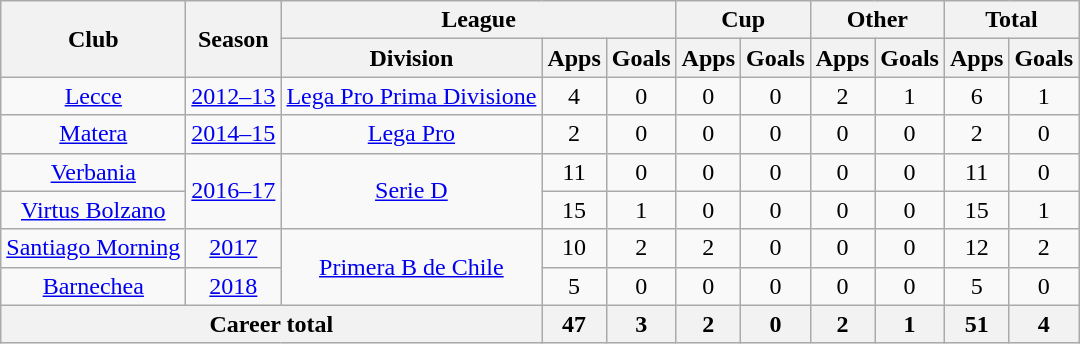<table class=wikitable style=text-align:center>
<tr>
<th rowspan="2">Club</th>
<th rowspan="2">Season</th>
<th colspan="3">League</th>
<th colspan="2">Cup</th>
<th colspan="2">Other</th>
<th colspan="2">Total</th>
</tr>
<tr>
<th>Division</th>
<th>Apps</th>
<th>Goals</th>
<th>Apps</th>
<th>Goals</th>
<th>Apps</th>
<th>Goals</th>
<th>Apps</th>
<th>Goals</th>
</tr>
<tr>
<td><a href='#'>Lecce</a></td>
<td><a href='#'>2012–13</a></td>
<td><a href='#'>Lega Pro Prima Divisione</a></td>
<td>4</td>
<td>0</td>
<td>0</td>
<td>0</td>
<td>2</td>
<td>1</td>
<td>6</td>
<td>1</td>
</tr>
<tr>
<td><a href='#'>Matera</a></td>
<td><a href='#'>2014–15</a></td>
<td><a href='#'>Lega Pro</a></td>
<td>2</td>
<td>0</td>
<td>0</td>
<td>0</td>
<td>0</td>
<td>0</td>
<td>2</td>
<td>0</td>
</tr>
<tr>
<td><a href='#'>Verbania</a></td>
<td rowspan="2"><a href='#'>2016–17</a></td>
<td rowspan="2"><a href='#'>Serie D</a></td>
<td>11</td>
<td>0</td>
<td>0</td>
<td>0</td>
<td>0</td>
<td>0</td>
<td>11</td>
<td>0</td>
</tr>
<tr>
<td><a href='#'>Virtus Bolzano</a></td>
<td>15</td>
<td>1</td>
<td>0</td>
<td>0</td>
<td>0</td>
<td>0</td>
<td>15</td>
<td>1</td>
</tr>
<tr>
<td><a href='#'>Santiago Morning</a></td>
<td><a href='#'>2017</a></td>
<td rowspan="2"><a href='#'>Primera B de Chile</a></td>
<td>10</td>
<td>2</td>
<td>2</td>
<td>0</td>
<td>0</td>
<td>0</td>
<td>12</td>
<td>2</td>
</tr>
<tr>
<td><a href='#'>Barnechea</a></td>
<td><a href='#'>2018</a></td>
<td>5</td>
<td>0</td>
<td>0</td>
<td>0</td>
<td>0</td>
<td>0</td>
<td>5</td>
<td>0</td>
</tr>
<tr>
<th colspan="3"><strong>Career total</strong></th>
<th>47</th>
<th>3</th>
<th>2</th>
<th>0</th>
<th>2</th>
<th>1</th>
<th>51</th>
<th>4</th>
</tr>
</table>
